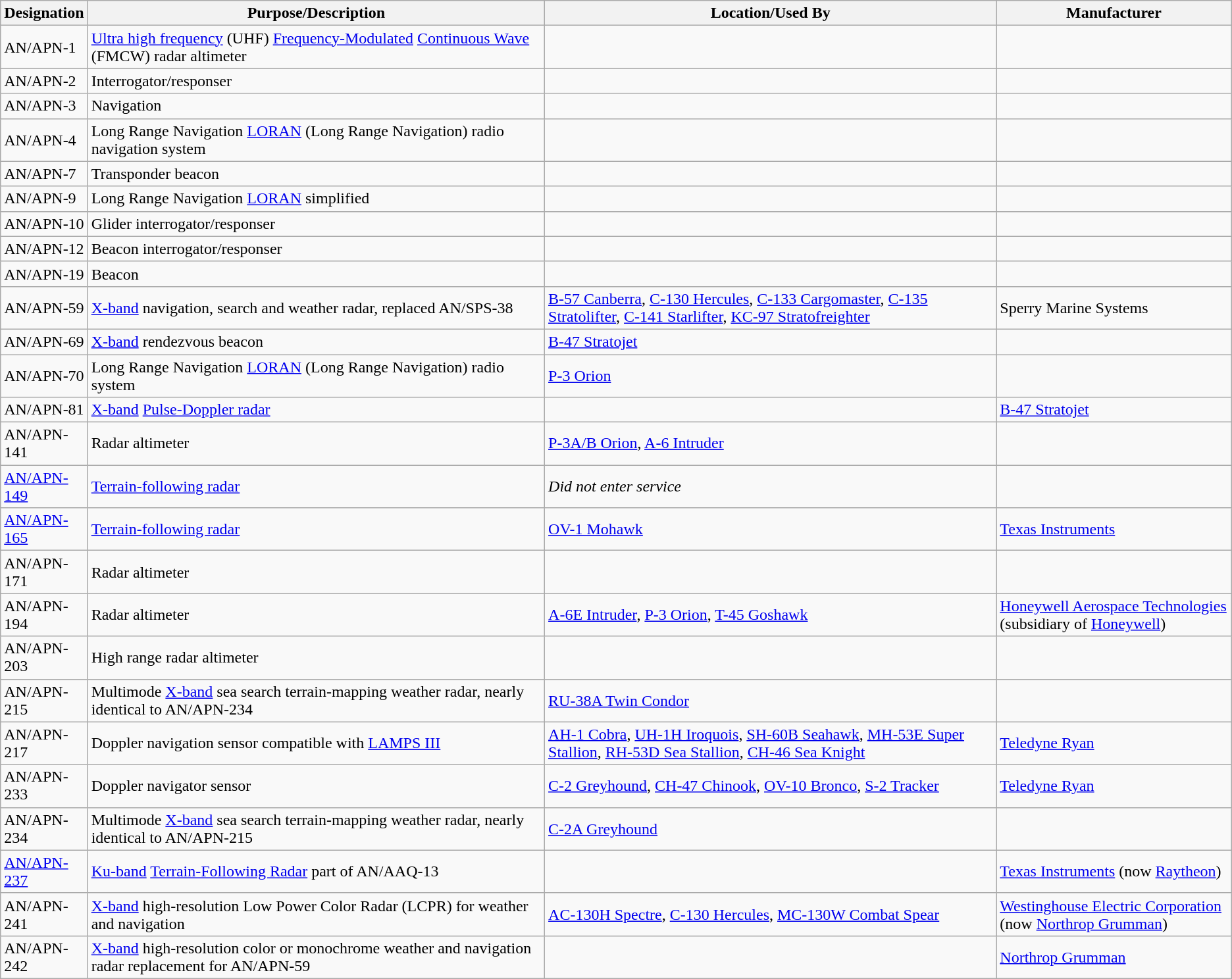<table class="wikitable sortable">
<tr>
<th scope="col">Designation</th>
<th scope="col" style="width: 500px;">Purpose/Description</th>
<th scope="col" style="width: 500px;">Location/Used By</th>
<th scope="col" style="width: 250px;">Manufacturer</th>
</tr>
<tr>
<td>AN/APN-1</td>
<td><a href='#'>Ultra high frequency</a> (UHF) <a href='#'>Frequency-Modulated</a> <a href='#'>Continuous Wave</a> (FMCW) radar altimeter</td>
<td></td>
<td></td>
</tr>
<tr>
<td>AN/APN-2</td>
<td>Interrogator/responser</td>
<td></td>
<td></td>
</tr>
<tr>
<td>AN/APN-3</td>
<td>Navigation</td>
<td></td>
<td></td>
</tr>
<tr>
<td>AN/APN-4</td>
<td>Long Range Navigation <a href='#'>LORAN</a> (Long Range Navigation) radio navigation system</td>
<td></td>
<td></td>
</tr>
<tr>
<td>AN/APN-7</td>
<td>Transponder beacon</td>
<td></td>
<td></td>
</tr>
<tr>
<td>AN/APN-9</td>
<td>Long Range Navigation <a href='#'>LORAN</a> simplified</td>
<td></td>
<td></td>
</tr>
<tr>
<td>AN/APN-10</td>
<td>Glider interrogator/responser</td>
<td></td>
<td></td>
</tr>
<tr>
<td>AN/APN-12</td>
<td>Beacon interrogator/responser</td>
<td></td>
<td></td>
</tr>
<tr>
<td>AN/APN-19</td>
<td>Beacon</td>
<td></td>
<td></td>
</tr>
<tr>
<td>AN/APN-59</td>
<td><a href='#'>X-band</a> navigation, search and weather radar, replaced AN/SPS-38</td>
<td><a href='#'>B-57 Canberra</a>, <a href='#'>C-130 Hercules</a>, <a href='#'>C-133 Cargomaster</a>, <a href='#'>C-135 Stratolifter</a>, <a href='#'>C-141 Starlifter</a>, <a href='#'>KC-97 Stratofreighter</a></td>
<td>Sperry Marine Systems</td>
</tr>
<tr>
<td>AN/APN-69</td>
<td><a href='#'>X-band</a> rendezvous beacon</td>
<td><a href='#'>B-47 Stratojet</a></td>
<td></td>
</tr>
<tr>
<td>AN/APN-70</td>
<td>Long Range Navigation <a href='#'>LORAN</a> (Long Range Navigation) radio system</td>
<td><a href='#'>P-3 Orion</a></td>
<td></td>
</tr>
<tr>
<td>AN/APN-81</td>
<td><a href='#'>X-band</a> <a href='#'>Pulse-Doppler radar</a></td>
<td></td>
<td><a href='#'>B-47 Stratojet</a></td>
</tr>
<tr>
<td>AN/APN-141</td>
<td>Radar altimeter</td>
<td><a href='#'>P-3A/B Orion</a>, <a href='#'>A-6 Intruder</a></td>
<td></td>
</tr>
<tr>
<td><a href='#'>AN/APN-149</a></td>
<td><a href='#'>Terrain-following radar</a></td>
<td><em>Did not enter service</em></td>
<td></td>
</tr>
<tr>
<td><a href='#'>AN/APN-165</a></td>
<td><a href='#'>Terrain-following radar</a></td>
<td><a href='#'>OV-1 Mohawk</a></td>
<td><a href='#'>Texas Instruments</a></td>
</tr>
<tr>
<td>AN/APN-171</td>
<td>Radar altimeter</td>
<td></td>
<td></td>
</tr>
<tr>
<td>AN/APN-194</td>
<td>Radar altimeter</td>
<td><a href='#'>A-6E Intruder</a>, <a href='#'>P-3 Orion</a>, <a href='#'>T-45 Goshawk</a></td>
<td><a href='#'>Honeywell Aerospace Technologies</a> (subsidiary of <a href='#'>Honeywell</a>)</td>
</tr>
<tr>
<td>AN/APN-203</td>
<td>High range radar altimeter</td>
<td></td>
<td></td>
</tr>
<tr>
<td>AN/APN-215</td>
<td>Multimode <a href='#'>X-band</a> sea search terrain-mapping weather radar, nearly identical to AN/APN-234</td>
<td><a href='#'>RU-38A Twin Condor</a></td>
<td></td>
</tr>
<tr>
<td>AN/APN-217</td>
<td>Doppler navigation sensor compatible with <a href='#'>LAMPS III</a></td>
<td><a href='#'>AH-1 Cobra</a>, <a href='#'>UH-1H Iroquois</a>, <a href='#'>SH-60B Seahawk</a>, <a href='#'>MH-53E Super Stallion</a>, <a href='#'>RH-53D Sea Stallion</a>, <a href='#'>CH-46 Sea Knight</a></td>
<td><a href='#'>Teledyne Ryan</a></td>
</tr>
<tr>
<td>AN/APN-233</td>
<td>Doppler navigator sensor</td>
<td><a href='#'>C-2 Greyhound</a>, <a href='#'>CH-47 Chinook</a>, <a href='#'>OV-10 Bronco</a>, <a href='#'>S-2 Tracker</a></td>
<td><a href='#'>Teledyne Ryan</a></td>
</tr>
<tr>
<td>AN/APN-234</td>
<td>Multimode <a href='#'>X-band</a> sea search terrain-mapping weather radar, nearly identical to AN/APN-215</td>
<td><a href='#'>C-2A Greyhound</a></td>
<td></td>
</tr>
<tr>
<td><a href='#'>AN/APN-237</a></td>
<td><a href='#'>Ku-band</a> <a href='#'>Terrain-Following Radar</a> part of AN/AAQ-13</td>
<td></td>
<td><a href='#'>Texas Instruments</a> (now <a href='#'>Raytheon</a>)</td>
</tr>
<tr>
<td>AN/APN-241</td>
<td><a href='#'>X-band</a> high-resolution Low Power Color Radar (LCPR) for weather and navigation</td>
<td><a href='#'>AC-130H Spectre</a>, <a href='#'>C-130 Hercules</a>, <a href='#'>MC-130W Combat Spear</a></td>
<td><a href='#'>Westinghouse Electric Corporation</a> (now <a href='#'>Northrop Grumman</a>)</td>
</tr>
<tr>
<td>AN/APN-242</td>
<td><a href='#'>X-band</a> high-resolution color or monochrome weather and navigation radar replacement for AN/APN-59</td>
<td></td>
<td><a href='#'>Northrop Grumman</a></td>
</tr>
</table>
